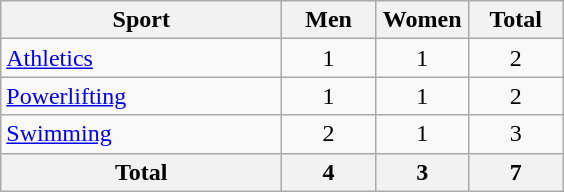<table class="wikitable sortable" style="text-align:center;">
<tr>
<th width=180>Sport</th>
<th width=55>Men</th>
<th width=55>Women</th>
<th width=55>Total</th>
</tr>
<tr>
<td align=left><a href='#'>Athletics</a></td>
<td>1</td>
<td>1</td>
<td>2</td>
</tr>
<tr>
<td align="left"><a href='#'>Powerlifting</a></td>
<td>1</td>
<td>1</td>
<td>2</td>
</tr>
<tr>
<td align=left><a href='#'>Swimming</a></td>
<td>2</td>
<td>1</td>
<td>3</td>
</tr>
<tr class="sortbottom">
<th>Total</th>
<th>4</th>
<th>3</th>
<th>7</th>
</tr>
</table>
